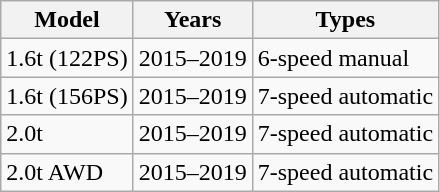<table class="wikitable sortable collapsible">
<tr>
<th>Model</th>
<th>Years</th>
<th>Types</th>
</tr>
<tr>
<td>1.6t (122PS)</td>
<td>2015–2019</td>
<td>6-speed manual</td>
</tr>
<tr>
<td>1.6t (156PS)</td>
<td>2015–2019</td>
<td>7-speed automatic</td>
</tr>
<tr>
<td>2.0t</td>
<td>2015–2019</td>
<td>7-speed automatic</td>
</tr>
<tr>
<td>2.0t AWD</td>
<td>2015–2019</td>
<td>7-speed automatic</td>
</tr>
</table>
